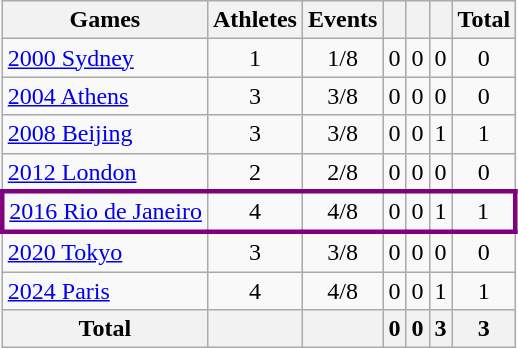<table class="wikitable sortable" style="text-align:center">
<tr>
<th>Games</th>
<th>Athletes</th>
<th>Events</th>
<th width:3em; font-weight:bold;"></th>
<th width:3em; font-weight:bold;"></th>
<th width:3em; font-weight:bold;"></th>
<th style="width:3; font-weight:bold;">Total</th>
</tr>
<tr>
<td align=left> <a href='#'>2000 Sydney</a></td>
<td>1</td>
<td>1/8</td>
<td>0</td>
<td>0</td>
<td>0</td>
<td>0</td>
</tr>
<tr>
<td align=left> <a href='#'>2004 Athens</a></td>
<td>3</td>
<td>3/8</td>
<td>0</td>
<td>0</td>
<td>0</td>
<td>0</td>
</tr>
<tr>
<td align=left> <a href='#'>2008 Beijing</a></td>
<td>3</td>
<td>3/8</td>
<td>0</td>
<td>0</td>
<td>1</td>
<td>1</td>
</tr>
<tr>
<td align=left> <a href='#'>2012 London</a></td>
<td>2</td>
<td>2/8</td>
<td>0</td>
<td>0</td>
<td>0</td>
<td>0</td>
</tr>
<tr>
</tr>
<tr align=center style="border: 3px solid purple">
<td align=left> <a href='#'>2016 Rio de Janeiro</a></td>
<td>4</td>
<td>4/8</td>
<td>0</td>
<td>0</td>
<td>1</td>
<td>1</td>
</tr>
<tr>
<td align=left> <a href='#'>2020 Tokyo</a></td>
<td>3</td>
<td>3/8</td>
<td>0</td>
<td>0</td>
<td>0</td>
<td>0</td>
</tr>
<tr>
<td align=left> <a href='#'>2024 Paris</a></td>
<td>4</td>
<td>4/8</td>
<td>0</td>
<td>0</td>
<td>1</td>
<td>1</td>
</tr>
<tr>
<th>Total</th>
<th></th>
<th></th>
<th>0</th>
<th>0</th>
<th>3</th>
<th>3</th>
</tr>
</table>
